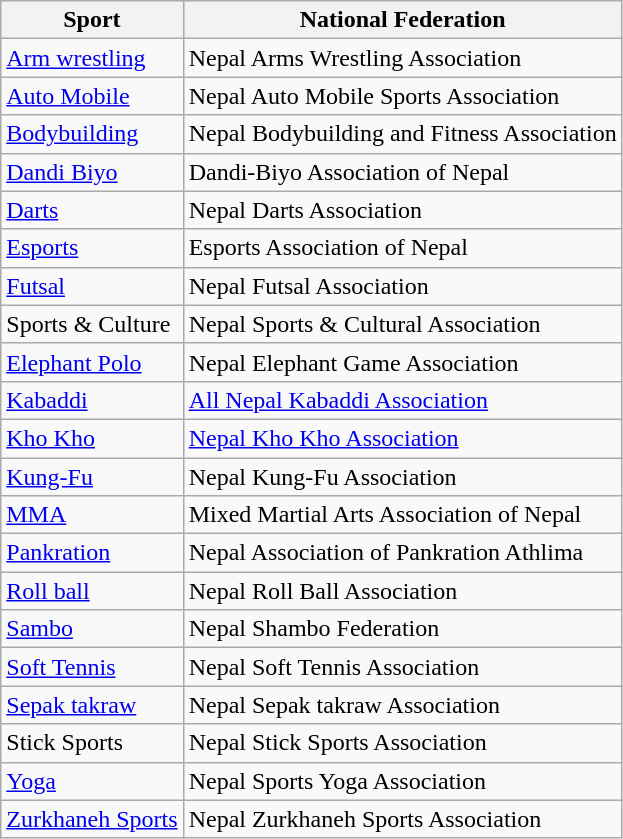<table class="wikitable sortable">
<tr>
<th>Sport</th>
<th>National Federation</th>
</tr>
<tr>
<td><a href='#'>Arm wrestling</a></td>
<td>Nepal Arms Wrestling Association</td>
</tr>
<tr>
<td><a href='#'>Auto Mobile</a></td>
<td>Nepal Auto Mobile Sports Association</td>
</tr>
<tr>
<td><a href='#'>Bodybuilding</a></td>
<td>Nepal Bodybuilding and Fitness Association</td>
</tr>
<tr>
<td><a href='#'>Dandi Biyo</a></td>
<td>Dandi-Biyo Association of Nepal</td>
</tr>
<tr>
<td><a href='#'>Darts</a></td>
<td>Nepal Darts Association</td>
</tr>
<tr>
<td><a href='#'>Esports</a></td>
<td>Esports Association of Nepal</td>
</tr>
<tr>
<td><a href='#'>Futsal</a></td>
<td>Nepal Futsal Association</td>
</tr>
<tr>
<td>Sports & Culture</td>
<td>Nepal Sports & Cultural Association</td>
</tr>
<tr>
<td><a href='#'>Elephant Polo</a></td>
<td>Nepal Elephant Game Association</td>
</tr>
<tr>
<td><a href='#'>Kabaddi</a></td>
<td><a href='#'>All Nepal Kabaddi Association</a></td>
</tr>
<tr>
<td><a href='#'>Kho Kho</a></td>
<td><a href='#'>Nepal Kho Kho Association</a></td>
</tr>
<tr>
<td><a href='#'>Kung-Fu</a></td>
<td>Nepal Kung-Fu Association</td>
</tr>
<tr>
<td><a href='#'>MMA</a></td>
<td>Mixed Martial Arts Association of Nepal</td>
</tr>
<tr>
<td><a href='#'>Pankration</a></td>
<td>Nepal Association of Pankration Athlima</td>
</tr>
<tr>
<td><a href='#'>Roll ball</a></td>
<td>Nepal Roll Ball Association</td>
</tr>
<tr>
<td><a href='#'>Sambo</a></td>
<td>Nepal Shambo Federation</td>
</tr>
<tr>
<td><a href='#'>Soft Tennis</a></td>
<td>Nepal Soft Tennis Association</td>
</tr>
<tr>
<td><a href='#'>Sepak takraw</a></td>
<td>Nepal Sepak takraw Association</td>
</tr>
<tr>
<td>Stick Sports</td>
<td>Nepal Stick Sports Association</td>
</tr>
<tr>
<td><a href='#'>Yoga</a></td>
<td>Nepal Sports Yoga Association</td>
</tr>
<tr>
<td><a href='#'>Zurkhaneh Sports</a></td>
<td>Nepal Zurkhaneh Sports Association</td>
</tr>
</table>
